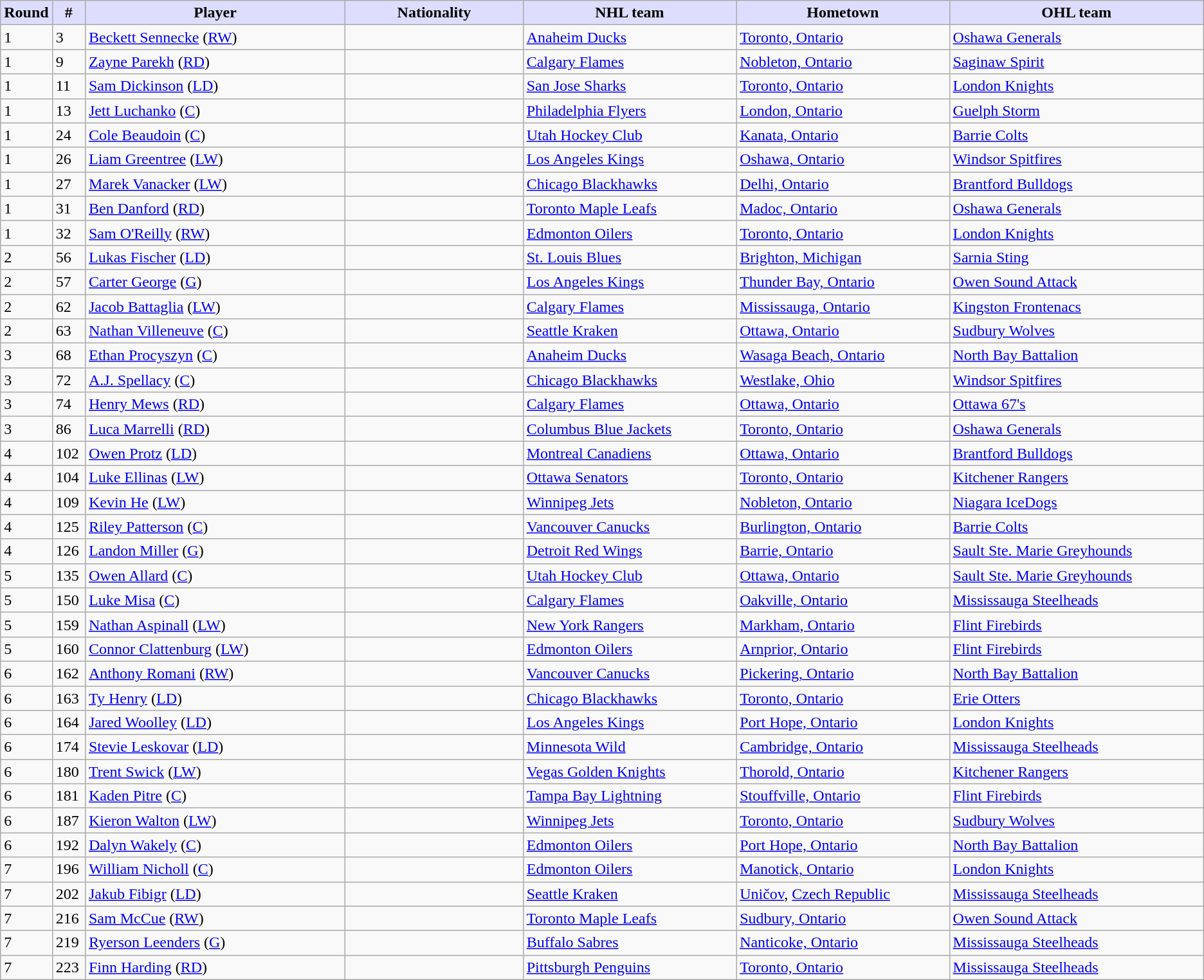<table class="wikitable">
<tr>
<th style="background:#ddf; width:2.75%;">Round</th>
<th style="background:#ddf; width:2.75%;">#</th>
<th style="background:#ddf; width:22.0%;">Player</th>
<th style="background:#ddf; width:15.0%;">Nationality</th>
<th style="background:#ddf; width:18.0%;">NHL team</th>
<th style="background:#ddf; width:18.0%;">Hometown</th>
<th style="background:#ddf; width:100.0%;">OHL team</th>
</tr>
<tr>
<td>1</td>
<td>3</td>
<td><a href='#'>Beckett Sennecke</a> (<a href='#'>RW</a>)</td>
<td></td>
<td><a href='#'>Anaheim Ducks</a></td>
<td><a href='#'>Toronto, Ontario</a></td>
<td><a href='#'>Oshawa Generals</a></td>
</tr>
<tr>
<td>1</td>
<td>9</td>
<td><a href='#'>Zayne Parekh</a> (<a href='#'>RD</a>)</td>
<td></td>
<td><a href='#'>Calgary Flames</a></td>
<td><a href='#'>Nobleton, Ontario</a></td>
<td><a href='#'>Saginaw Spirit</a></td>
</tr>
<tr>
<td>1</td>
<td>11</td>
<td><a href='#'>Sam Dickinson</a> (<a href='#'>LD</a>)</td>
<td></td>
<td><a href='#'>San Jose Sharks</a></td>
<td><a href='#'>Toronto, Ontario</a></td>
<td><a href='#'>London Knights</a></td>
</tr>
<tr>
<td>1</td>
<td>13</td>
<td><a href='#'>Jett Luchanko</a> (<a href='#'>C</a>)</td>
<td></td>
<td><a href='#'>Philadelphia Flyers</a></td>
<td><a href='#'>London, Ontario</a></td>
<td><a href='#'>Guelph Storm</a></td>
</tr>
<tr>
<td>1</td>
<td>24</td>
<td><a href='#'>Cole Beaudoin</a> (<a href='#'>C</a>)</td>
<td></td>
<td><a href='#'>Utah Hockey Club</a></td>
<td><a href='#'>Kanata, Ontario</a></td>
<td><a href='#'>Barrie Colts</a></td>
</tr>
<tr>
<td>1</td>
<td>26</td>
<td><a href='#'>Liam Greentree</a> (<a href='#'>LW</a>)</td>
<td></td>
<td><a href='#'>Los Angeles Kings</a></td>
<td><a href='#'>Oshawa, Ontario</a></td>
<td><a href='#'>Windsor Spitfires</a></td>
</tr>
<tr>
<td>1</td>
<td>27</td>
<td><a href='#'>Marek Vanacker</a> (<a href='#'>LW</a>)</td>
<td></td>
<td><a href='#'>Chicago Blackhawks</a></td>
<td><a href='#'>Delhi, Ontario</a></td>
<td><a href='#'>Brantford Bulldogs</a></td>
</tr>
<tr>
<td>1</td>
<td>31</td>
<td><a href='#'>Ben Danford</a> (<a href='#'>RD</a>)</td>
<td></td>
<td><a href='#'>Toronto Maple Leafs</a></td>
<td><a href='#'>Madoc, Ontario</a></td>
<td><a href='#'>Oshawa Generals</a></td>
</tr>
<tr>
<td>1</td>
<td>32</td>
<td><a href='#'>Sam O'Reilly</a> (<a href='#'>RW</a>)</td>
<td></td>
<td><a href='#'>Edmonton Oilers</a></td>
<td><a href='#'>Toronto, Ontario</a></td>
<td><a href='#'>London Knights</a></td>
</tr>
<tr>
<td>2</td>
<td>56</td>
<td><a href='#'>Lukas Fischer</a> (<a href='#'>LD</a>)</td>
<td></td>
<td><a href='#'>St. Louis Blues</a></td>
<td><a href='#'>Brighton, Michigan</a></td>
<td><a href='#'>Sarnia Sting</a></td>
</tr>
<tr>
<td>2</td>
<td>57</td>
<td><a href='#'>Carter George</a> (<a href='#'>G</a>)</td>
<td></td>
<td><a href='#'>Los Angeles Kings</a></td>
<td><a href='#'>Thunder Bay, Ontario</a></td>
<td><a href='#'>Owen Sound Attack</a></td>
</tr>
<tr>
<td>2</td>
<td>62</td>
<td><a href='#'>Jacob Battaglia</a> (<a href='#'>LW</a>)</td>
<td></td>
<td><a href='#'>Calgary Flames</a></td>
<td><a href='#'>Mississauga, Ontario</a></td>
<td><a href='#'>Kingston Frontenacs</a></td>
</tr>
<tr>
<td>2</td>
<td>63</td>
<td><a href='#'>Nathan Villeneuve</a> (<a href='#'>C</a>)</td>
<td></td>
<td><a href='#'>Seattle Kraken</a></td>
<td><a href='#'>Ottawa, Ontario</a></td>
<td><a href='#'>Sudbury Wolves</a></td>
</tr>
<tr>
<td>3</td>
<td>68</td>
<td><a href='#'>Ethan Procyszyn</a> (<a href='#'>C</a>)</td>
<td></td>
<td><a href='#'>Anaheim Ducks</a></td>
<td><a href='#'>Wasaga Beach, Ontario</a></td>
<td><a href='#'>North Bay Battalion</a></td>
</tr>
<tr>
<td>3</td>
<td>72</td>
<td><a href='#'>A.J. Spellacy</a> (<a href='#'>C</a>)</td>
<td></td>
<td><a href='#'>Chicago Blackhawks</a></td>
<td><a href='#'>Westlake, Ohio</a></td>
<td><a href='#'>Windsor Spitfires</a></td>
</tr>
<tr>
<td>3</td>
<td>74</td>
<td><a href='#'>Henry Mews</a> (<a href='#'>RD</a>)</td>
<td></td>
<td><a href='#'>Calgary Flames</a></td>
<td><a href='#'>Ottawa, Ontario</a></td>
<td><a href='#'>Ottawa 67's</a></td>
</tr>
<tr>
<td>3</td>
<td>86</td>
<td><a href='#'>Luca Marrelli</a> (<a href='#'>RD</a>)</td>
<td></td>
<td><a href='#'>Columbus Blue Jackets</a></td>
<td><a href='#'>Toronto, Ontario</a></td>
<td><a href='#'>Oshawa Generals</a></td>
</tr>
<tr>
<td>4</td>
<td>102</td>
<td><a href='#'>Owen Protz</a> (<a href='#'>LD</a>)</td>
<td></td>
<td><a href='#'>Montreal Canadiens</a></td>
<td><a href='#'>Ottawa, Ontario</a></td>
<td><a href='#'>Brantford Bulldogs</a></td>
</tr>
<tr>
<td>4</td>
<td>104</td>
<td><a href='#'>Luke Ellinas</a> (<a href='#'>LW</a>)</td>
<td></td>
<td><a href='#'>Ottawa Senators</a></td>
<td><a href='#'>Toronto, Ontario</a></td>
<td><a href='#'>Kitchener Rangers</a></td>
</tr>
<tr>
<td>4</td>
<td>109</td>
<td><a href='#'>Kevin He</a> (<a href='#'>LW</a>)</td>
<td></td>
<td><a href='#'>Winnipeg Jets</a></td>
<td><a href='#'>Nobleton, Ontario</a></td>
<td><a href='#'>Niagara IceDogs</a></td>
</tr>
<tr>
<td>4</td>
<td>125</td>
<td><a href='#'>Riley Patterson</a> (<a href='#'>C</a>)</td>
<td></td>
<td><a href='#'>Vancouver Canucks</a></td>
<td><a href='#'>Burlington, Ontario</a></td>
<td><a href='#'>Barrie Colts</a></td>
</tr>
<tr>
<td>4</td>
<td>126</td>
<td><a href='#'>Landon Miller</a> (<a href='#'>G</a>)</td>
<td></td>
<td><a href='#'>Detroit Red Wings</a></td>
<td><a href='#'>Barrie, Ontario</a></td>
<td><a href='#'>Sault Ste. Marie Greyhounds</a></td>
</tr>
<tr>
<td>5</td>
<td>135</td>
<td><a href='#'>Owen Allard</a> (<a href='#'>C</a>)</td>
<td></td>
<td><a href='#'>Utah Hockey Club</a></td>
<td><a href='#'>Ottawa, Ontario</a></td>
<td><a href='#'>Sault Ste. Marie Greyhounds</a></td>
</tr>
<tr>
<td>5</td>
<td>150</td>
<td><a href='#'>Luke Misa</a> (<a href='#'>C</a>)</td>
<td></td>
<td><a href='#'>Calgary Flames</a></td>
<td><a href='#'>Oakville, Ontario</a></td>
<td><a href='#'>Mississauga Steelheads</a></td>
</tr>
<tr>
<td>5</td>
<td>159</td>
<td><a href='#'>Nathan Aspinall</a> (<a href='#'>LW</a>)</td>
<td></td>
<td><a href='#'>New York Rangers</a></td>
<td><a href='#'>Markham, Ontario</a></td>
<td><a href='#'>Flint Firebirds</a></td>
</tr>
<tr>
<td>5</td>
<td>160</td>
<td><a href='#'>Connor Clattenburg</a> (<a href='#'>LW</a>)</td>
<td></td>
<td><a href='#'>Edmonton Oilers</a></td>
<td><a href='#'>Arnprior, Ontario</a></td>
<td><a href='#'>Flint Firebirds</a></td>
</tr>
<tr>
<td>6</td>
<td>162</td>
<td><a href='#'>Anthony Romani</a> (<a href='#'>RW</a>)</td>
<td></td>
<td><a href='#'>Vancouver Canucks</a></td>
<td><a href='#'>Pickering, Ontario</a></td>
<td><a href='#'>North Bay Battalion</a></td>
</tr>
<tr>
<td>6</td>
<td>163</td>
<td><a href='#'>Ty Henry</a> (<a href='#'>LD</a>)</td>
<td></td>
<td><a href='#'>Chicago Blackhawks</a></td>
<td><a href='#'>Toronto, Ontario</a></td>
<td><a href='#'>Erie Otters</a></td>
</tr>
<tr>
<td>6</td>
<td>164</td>
<td><a href='#'>Jared Woolley</a> (<a href='#'>LD</a>)</td>
<td></td>
<td><a href='#'>Los Angeles Kings</a></td>
<td><a href='#'>Port Hope, Ontario</a></td>
<td><a href='#'>London Knights</a></td>
</tr>
<tr>
<td>6</td>
<td>174</td>
<td><a href='#'>Stevie Leskovar</a> (<a href='#'>LD</a>)</td>
<td></td>
<td><a href='#'>Minnesota Wild</a></td>
<td><a href='#'>Cambridge, Ontario</a></td>
<td><a href='#'>Mississauga Steelheads</a></td>
</tr>
<tr>
<td>6</td>
<td>180</td>
<td><a href='#'>Trent Swick</a> (<a href='#'>LW</a>)</td>
<td></td>
<td><a href='#'>Vegas Golden Knights</a></td>
<td><a href='#'>Thorold, Ontario</a></td>
<td><a href='#'>Kitchener Rangers</a></td>
</tr>
<tr>
<td>6</td>
<td>181</td>
<td><a href='#'>Kaden Pitre</a> (<a href='#'>C</a>)</td>
<td></td>
<td><a href='#'>Tampa Bay Lightning</a></td>
<td><a href='#'>Stouffville, Ontario</a></td>
<td><a href='#'>Flint Firebirds</a></td>
</tr>
<tr>
<td>6</td>
<td>187</td>
<td><a href='#'>Kieron Walton</a> (<a href='#'>LW</a>)</td>
<td></td>
<td><a href='#'>Winnipeg Jets</a></td>
<td><a href='#'>Toronto, Ontario</a></td>
<td><a href='#'>Sudbury Wolves</a></td>
</tr>
<tr>
<td>6</td>
<td>192</td>
<td><a href='#'>Dalyn Wakely</a> (<a href='#'>C</a>)</td>
<td></td>
<td><a href='#'>Edmonton Oilers</a></td>
<td><a href='#'>Port Hope, Ontario</a></td>
<td><a href='#'>North Bay Battalion</a></td>
</tr>
<tr>
<td>7</td>
<td>196</td>
<td><a href='#'>William Nicholl</a> (<a href='#'>C</a>)</td>
<td></td>
<td><a href='#'>Edmonton Oilers</a></td>
<td><a href='#'>Manotick, Ontario</a></td>
<td><a href='#'>London Knights</a></td>
</tr>
<tr>
<td>7</td>
<td>202</td>
<td><a href='#'>Jakub Fibigr</a> (<a href='#'>LD</a>)</td>
<td></td>
<td><a href='#'>Seattle Kraken</a></td>
<td><a href='#'>Uničov</a>, <a href='#'>Czech Republic</a></td>
<td><a href='#'>Mississauga Steelheads</a></td>
</tr>
<tr>
<td>7</td>
<td>216</td>
<td><a href='#'>Sam McCue</a> (<a href='#'>RW</a>)</td>
<td></td>
<td><a href='#'>Toronto Maple Leafs</a></td>
<td><a href='#'>Sudbury, Ontario</a></td>
<td><a href='#'>Owen Sound Attack</a></td>
</tr>
<tr>
<td>7</td>
<td>219</td>
<td><a href='#'>Ryerson Leenders</a> (<a href='#'>G</a>)</td>
<td></td>
<td><a href='#'>Buffalo Sabres</a></td>
<td><a href='#'>Nanticoke, Ontario</a></td>
<td><a href='#'>Mississauga Steelheads</a></td>
</tr>
<tr>
<td>7</td>
<td>223</td>
<td><a href='#'>Finn Harding</a> (<a href='#'>RD</a>)</td>
<td></td>
<td><a href='#'>Pittsburgh Penguins</a></td>
<td><a href='#'>Toronto, Ontario</a></td>
<td><a href='#'>Mississauga Steelheads</a></td>
</tr>
</table>
